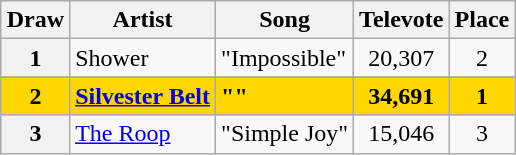<table class="sortable wikitable plainrowheaders" style="margin: 1em auto 1em auto; text-align:center;">
<tr>
<th scope="col">Draw</th>
<th scope="col">Artist</th>
<th scope="col">Song</th>
<th scope="col">Televote</th>
<th scope="col">Place</th>
</tr>
<tr>
<th scope="row" style="text-align:center;">1</th>
<td align="left">Shower</td>
<td align="left">"Impossible"</td>
<td>20,307</td>
<td>2</td>
</tr>
<tr>
</tr>
<tr style="background:gold; font-weight:bold;">
<th scope="row" style="text-align:center; background:gold; font-weight:bold;">2</th>
<td align="left"><a href='#'>Silvester Belt</a></td>
<td align="left">""</td>
<td>34,691</td>
<td>1</td>
</tr>
<tr>
<th scope="row" style="text-align:center;">3</th>
<td align="left"><a href='#'>The Roop</a></td>
<td align="left">"Simple Joy"</td>
<td>15,046</td>
<td>3</td>
</tr>
</table>
